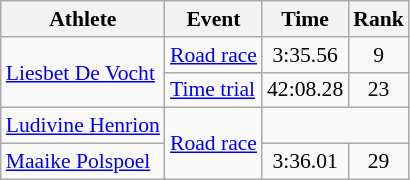<table class="wikitable" style="font-size:90%">
<tr>
<th>Athlete</th>
<th>Event</th>
<th>Time</th>
<th>Rank</th>
</tr>
<tr align=center>
<td rowspan=2 align=left><a href='#'>Liesbet De Vocht</a></td>
<td align=left><a href='#'>Road race</a></td>
<td>3:35.56</td>
<td>9</td>
</tr>
<tr align=center>
<td align=left><a href='#'>Time trial</a></td>
<td>42:08.28</td>
<td>23</td>
</tr>
<tr align=center>
<td align=left><a href='#'>Ludivine Henrion</a></td>
<td align=left rowspan=2><a href='#'>Road race</a></td>
<td colspan=2></td>
</tr>
<tr align=center>
<td align=left><a href='#'>Maaike Polspoel</a></td>
<td>3:36.01</td>
<td>29</td>
</tr>
</table>
